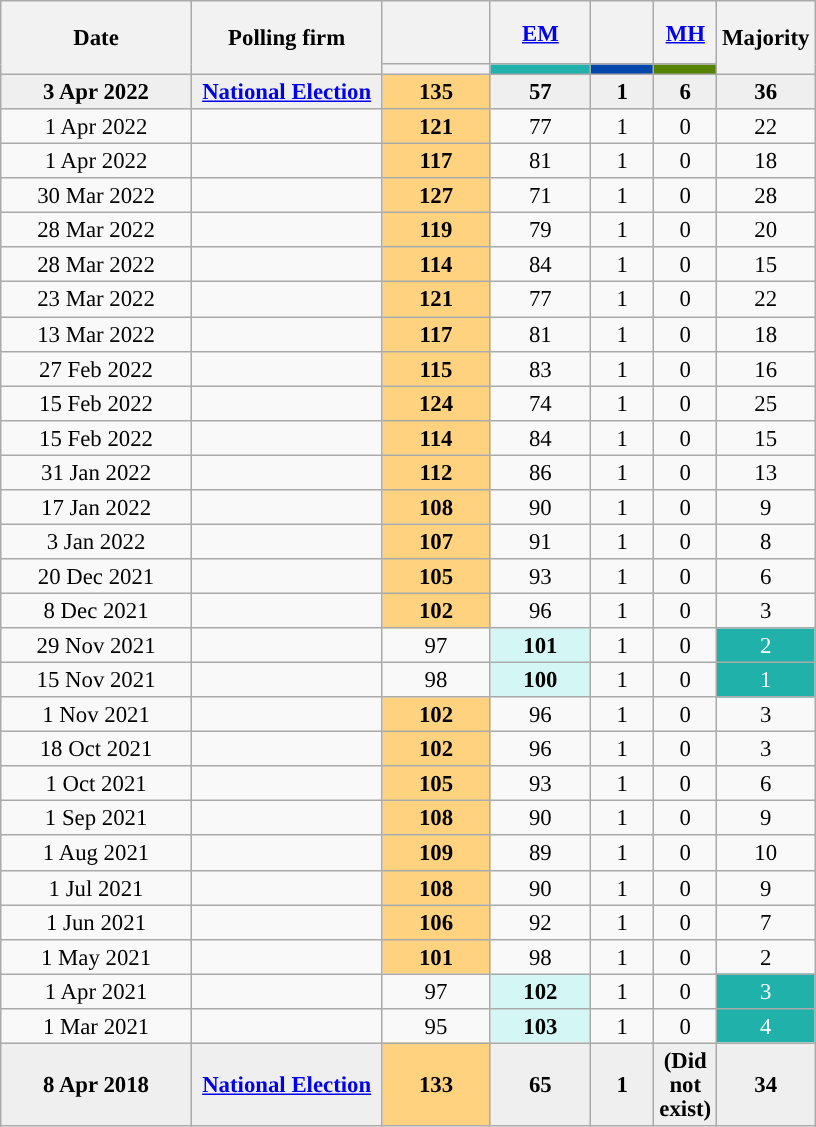<table class="wikitable sortable" style="text-align:center;font-size:95%;line-height:16px;">
<tr style="height:42px;">
<th style="width:120px;" rowspan="2">Date</th>
<th style="width:120px;" rowspan="2">Polling firm</th>
<th style="width:65px;"></th>
<th style="width:60px;"><a href='#'>EM</a></th>
<th style="width:35px;"></th>
<th style="width:35px;"><a href='#'>MH</a></th>
<th style="width:20px;" class="unsortable" rowspan="2">Majority</th>
</tr>
<tr>
<th style="color:inherit;background:"></th>
<th style="color:inherit;background:#20B2AA"></th>
<th style="color:inherit;background:#0047AB"></th>
<th style="color:inherit;background:#568203"></th>
</tr>
<tr style="background:#EFEFEF; font-weight:bold;">
<td data-sort-value="2022-04-04">3 Apr 2022</td>
<td><a href='#'>National Election</a></td>
<td style="background:#ffd27f">135</td>
<td>57</td>
<td>1</td>
<td>6</td>
<td style="background:">36</td>
</tr>
<tr>
<td>1 Apr 2022</td>
<td></td>
<td style="background:#ffd27f"><strong>121</strong></td>
<td>77</td>
<td>1</td>
<td>0</td>
<td style="background:">22</td>
</tr>
<tr>
<td>1 Apr 2022</td>
<td></td>
<td style="background:#ffd27f"><strong>117</strong></td>
<td>81</td>
<td>1</td>
<td>0</td>
<td style="background:">18</td>
</tr>
<tr>
<td>30 Mar 2022</td>
<td></td>
<td style="background:#ffd27f"><strong>127</strong></td>
<td>71</td>
<td>1</td>
<td>0</td>
<td style="background:">28</td>
</tr>
<tr>
<td>28 Mar 2022</td>
<td></td>
<td style="background:#ffd27f"><strong>119</strong></td>
<td>79</td>
<td>1</td>
<td>0</td>
<td style="background:">20</td>
</tr>
<tr>
<td>28 Mar 2022</td>
<td></td>
<td style="background:#ffd27f"><strong>114</strong></td>
<td>84</td>
<td>1</td>
<td>0</td>
<td style="background:">15</td>
</tr>
<tr>
<td>23 Mar 2022</td>
<td></td>
<td style="background:#ffd27f"><strong>121</strong></td>
<td>77</td>
<td>1</td>
<td>0</td>
<td style="background:">22</td>
</tr>
<tr>
<td>13 Mar 2022</td>
<td></td>
<td style="background:#ffd27f"><strong>117</strong></td>
<td>81</td>
<td>1</td>
<td>0</td>
<td style="background:">18</td>
</tr>
<tr>
<td>27 Feb 2022</td>
<td></td>
<td style="background:#ffd27f"><strong>115</strong></td>
<td>83</td>
<td>1</td>
<td>0</td>
<td style="background:">16</td>
</tr>
<tr>
<td>15 Feb 2022</td>
<td></td>
<td style="background:#ffd27f"><strong>124</strong></td>
<td>74</td>
<td>1</td>
<td>0</td>
<td style="background:">25</td>
</tr>
<tr>
<td>15 Feb 2022</td>
<td></td>
<td style="background:#ffd27f"><strong>114</strong></td>
<td>84</td>
<td>1</td>
<td>0</td>
<td style="background:">15</td>
</tr>
<tr>
<td>31 Jan 2022</td>
<td></td>
<td style="background:#ffd27f"><strong>112</strong></td>
<td>86</td>
<td>1</td>
<td>0</td>
<td style="background:">13</td>
</tr>
<tr>
<td>17 Jan 2022</td>
<td></td>
<td style="background:#ffd27f"><strong>108</strong></td>
<td>90</td>
<td>1</td>
<td>0</td>
<td style="background:">9</td>
</tr>
<tr>
<td>3 Jan 2022</td>
<td></td>
<td style="background:#ffd27f"><strong>107</strong></td>
<td>91</td>
<td>1</td>
<td>0</td>
<td style="background:">8</td>
</tr>
<tr>
<td>20 Dec 2021</td>
<td></td>
<td style="background:#ffd27f"><strong>105</strong></td>
<td>93</td>
<td>1</td>
<td>0</td>
<td style="background:">6</td>
</tr>
<tr>
<td>8 Dec 2021</td>
<td></td>
<td style="background:#ffd27f"><strong>102</strong></td>
<td>96</td>
<td>1</td>
<td>0</td>
<td style="background:">3</td>
</tr>
<tr>
<td>29 Nov 2021</td>
<td></td>
<td>97</td>
<td style="background:#D4F7F6"><strong>101</strong></td>
<td>1</td>
<td>0</td>
<td style="background:#20B2AA; color:white;">2</td>
</tr>
<tr>
<td>15 Nov 2021</td>
<td></td>
<td>98</td>
<td style="background:#D4F7F6"><strong>100</strong></td>
<td>1</td>
<td>0</td>
<td style="background:#20B2AA; color:white;">1</td>
</tr>
<tr>
<td>1 Nov 2021</td>
<td></td>
<td style="background:#ffd27f"><strong>102</strong></td>
<td>96</td>
<td>1</td>
<td>0</td>
<td style="background:">3</td>
</tr>
<tr>
<td>18 Oct 2021</td>
<td></td>
<td style="background:#ffd27f"><strong>102</strong></td>
<td>96</td>
<td>1</td>
<td>0</td>
<td style="background:">3</td>
</tr>
<tr>
<td>1 Oct 2021</td>
<td></td>
<td style="background:#ffd27f"><strong>105</strong></td>
<td>93</td>
<td>1</td>
<td>0</td>
<td style="background:">6</td>
</tr>
<tr>
<td>1 Sep 2021</td>
<td></td>
<td style="background:#ffd27f"><strong>108</strong></td>
<td>90</td>
<td>1</td>
<td>0</td>
<td style="background:">9</td>
</tr>
<tr>
<td>1 Aug 2021</td>
<td></td>
<td style="background:#ffd27f"><strong>109</strong></td>
<td>89</td>
<td>1</td>
<td>0</td>
<td style="background:">10</td>
</tr>
<tr>
<td>1 Jul 2021</td>
<td></td>
<td style="background:#ffd27f"><strong>108</strong></td>
<td>90</td>
<td>1</td>
<td>0</td>
<td style="background:">9</td>
</tr>
<tr>
<td>1 Jun 2021</td>
<td></td>
<td style="background:#ffd27f"><strong>106</strong></td>
<td>92</td>
<td>1</td>
<td>0</td>
<td style="background:">7</td>
</tr>
<tr>
<td>1 May 2021</td>
<td></td>
<td style="background:#ffd27f"><strong>101</strong></td>
<td>98</td>
<td>1</td>
<td>0</td>
<td style="background:">2</td>
</tr>
<tr>
<td>1 Apr 2021</td>
<td></td>
<td>97</td>
<td style="background:#D4F7F6"><strong>102</strong></td>
<td>1</td>
<td>0</td>
<td style="background:#20B2AA; color:white;">3</td>
</tr>
<tr>
<td>1 Mar 2021</td>
<td></td>
<td>95</td>
<td style="background:#D4F7F6"><strong>103</strong></td>
<td>1</td>
<td>0</td>
<td style="background:#20B2AA; color:white;">4</td>
</tr>
<tr style="background:#EFEFEF; font-weight:bold;">
<td data-sort-value="2018-04-08">8 Apr 2018</td>
<td><a href='#'>National Election</a></td>
<td style="background:#ffd27f">133</td>
<td>65</td>
<td>1</td>
<td>(Did not exist)</td>
<td style="background:">34</td>
</tr>
</table>
